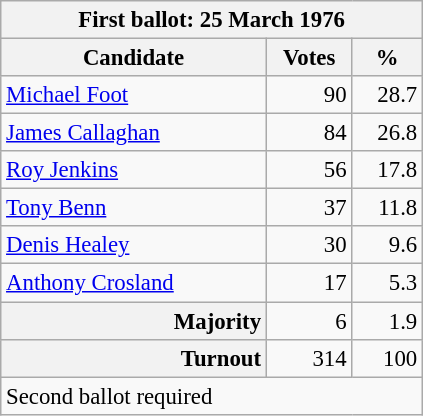<table class="wikitable" style="font-size:95%;">
<tr>
<th colspan="3">First ballot: 25 March 1976</th>
</tr>
<tr>
<th style="width: 170px">Candidate</th>
<th style="width: 50px">Votes</th>
<th style="width: 40px">%</th>
</tr>
<tr>
<td style="width: 170px"><a href='#'>Michael Foot</a></td>
<td align="right">90</td>
<td align="right">28.7</td>
</tr>
<tr>
<td style="width: 170px"><a href='#'>James Callaghan</a></td>
<td align="right">84</td>
<td align="right">26.8</td>
</tr>
<tr>
<td style="width: 170px"><a href='#'>Roy Jenkins</a></td>
<td align="right">56</td>
<td align="right">17.8</td>
</tr>
<tr>
<td style="width: 170px"><a href='#'>Tony Benn</a></td>
<td align="right">37</td>
<td align="right">11.8</td>
</tr>
<tr>
<td style="width: 170px"><a href='#'>Denis Healey</a></td>
<td align="right">30</td>
<td align="right">9.6</td>
</tr>
<tr>
<td style="width: 170px"><a href='#'>Anthony Crosland</a></td>
<td align="right">17</td>
<td align="right">5.3</td>
</tr>
<tr>
<th style="text-align:right">Majority</th>
<td align="right">6</td>
<td align="right">1.9</td>
</tr>
<tr>
<th style="text-align:right">Turnout</th>
<td align="right">314</td>
<td align="right">100</td>
</tr>
<tr>
<td colspan="3">Second ballot required</td>
</tr>
</table>
